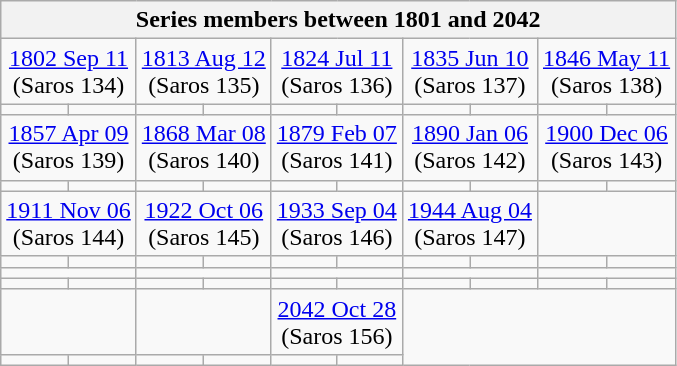<table class="wikitable mw-collapsible mw-collapsed">
<tr>
<th colspan=10>Series members between 1801 and 2042</th>
</tr>
<tr>
<td colspan=2 style="text-align:center;"><a href='#'>1802 Sep 11</a><br>(Saros 134)</td>
<td colspan=2 style="text-align:center;"><a href='#'>1813 Aug 12</a><br>(Saros 135)</td>
<td colspan=2 style="text-align:center;"><a href='#'>1824 Jul 11</a><br>(Saros 136)</td>
<td colspan=2 style="text-align:center;"><a href='#'>1835 Jun 10</a><br>(Saros 137)</td>
<td colspan=2 style="text-align:center;"><a href='#'>1846 May 11</a><br>(Saros 138)</td>
</tr>
<tr>
<td></td>
<td></td>
<td></td>
<td></td>
<td></td>
<td></td>
<td></td>
<td></td>
<td></td>
<td></td>
</tr>
<tr>
<td colspan=2 style="text-align:center;"><a href='#'>1857 Apr 09</a><br>(Saros 139)</td>
<td colspan=2 style="text-align:center;"><a href='#'>1868 Mar 08</a><br>(Saros 140)</td>
<td colspan=2 style="text-align:center;"><a href='#'>1879 Feb 07</a><br>(Saros 141)</td>
<td colspan=2 style="text-align:center;"><a href='#'>1890 Jan 06</a><br>(Saros 142)</td>
<td colspan=2 style="text-align:center;"><a href='#'>1900 Dec 06</a><br>(Saros 143)</td>
</tr>
<tr>
<td></td>
<td></td>
<td></td>
<td></td>
<td></td>
<td></td>
<td></td>
<td></td>
<td></td>
<td></td>
</tr>
<tr>
<td colspan=2 style="text-align:center;"><a href='#'>1911 Nov 06</a><br>(Saros 144)</td>
<td colspan=2 style="text-align:center;"><a href='#'>1922 Oct 06</a><br>(Saros 145)</td>
<td colspan=2 style="text-align:center;"><a href='#'>1933 Sep 04</a><br>(Saros 146)</td>
<td colspan=2 style="text-align:center;"><a href='#'>1944 Aug 04</a><br>(Saros 147)</td>
<td colspan=2 style="text-align:center;"></td>
</tr>
<tr>
<td></td>
<td></td>
<td></td>
<td></td>
<td></td>
<td></td>
<td></td>
<td></td>
<td></td>
<td></td>
</tr>
<tr>
<td colspan=2 style="text-align:center;"></td>
<td colspan=2 style="text-align:center;"></td>
<td colspan=2 style="text-align:center;"></td>
<td colspan=2 style="text-align:center;"></td>
<td colspan=2 style="text-align:center;"></td>
</tr>
<tr>
<td></td>
<td></td>
<td></td>
<td></td>
<td></td>
<td></td>
<td></td>
<td></td>
<td></td>
<td></td>
</tr>
<tr>
<td colspan=2 style="text-align:center;"></td>
<td colspan=2 style="text-align:center;"></td>
<td colspan=2 style="text-align:center;"><a href='#'>2042 Oct 28</a><br>(Saros 156)</td>
</tr>
<tr>
<td></td>
<td></td>
<td></td>
<td></td>
<td></td>
<td></td>
</tr>
</table>
